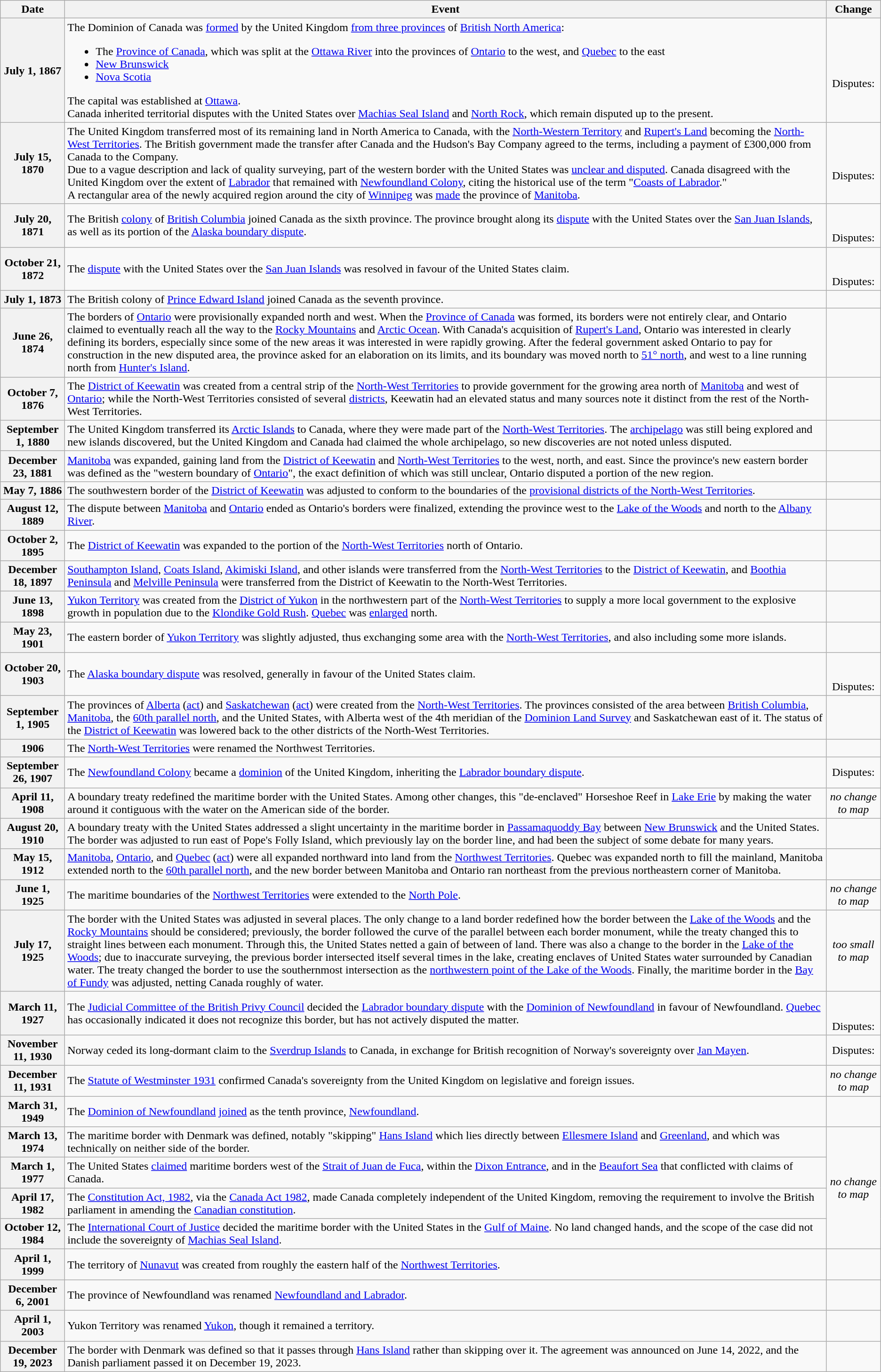<table class="wikitable sortable sticky-header" style=text-align:left" style="margin:1em auto;">
<tr>
<th>Date</th>
<th>Event</th>
<th>Change</th>
</tr>
<tr>
<th scope="row">July 1, 1867</th>
<td>The Dominion of Canada was <a href='#'>formed</a> by the United Kingdom <a href='#'>from three provinces</a> of <a href='#'>British North America</a>:<br><ul><li>The <a href='#'>Province of Canada</a>, which was split at the <a href='#'>Ottawa River</a> into the provinces of <a href='#'>Ontario</a> to the west, and <a href='#'>Quebec</a> to the east</li><li><a href='#'>New Brunswick</a></li><li><a href='#'>Nova Scotia</a></li></ul>The capital was established at <a href='#'>Ottawa</a>.<br>Canada inherited territorial disputes with the United States over <a href='#'>Machias Seal Island</a> and <a href='#'>North Rock</a>, which remain disputed up to the present.</td>
<td align="center"><br><br>Disputes:<br></td>
</tr>
<tr>
<th scope="row">July 15, 1870</th>
<td>The United Kingdom transferred most of its remaining land in North America to Canada, with the <a href='#'>North-Western Territory</a> and <a href='#'>Rupert's Land</a> becoming the <a href='#'>North-West Territories</a>. The British government made the transfer after Canada and the Hudson's Bay Company agreed to the terms, including a payment of £300,000 from Canada to the Company.<br>Due to a vague description and lack of quality surveying, part of the western border with the United States was <a href='#'>unclear and disputed</a>. Canada disagreed with the United Kingdom over the extent of <a href='#'>Labrador</a> that remained with <a href='#'>Newfoundland Colony</a>, citing the historical use of the term "<a href='#'>Coasts of Labrador</a>."<br>A rectangular area of the newly acquired region around the city of <a href='#'>Winnipeg</a> was <a href='#'>made</a> the province of <a href='#'>Manitoba</a>.</td>
<td align="center"><br><br>Disputes:<br></td>
</tr>
<tr>
<th scope="row">July 20, 1871</th>
<td>The British <a href='#'>colony</a> of <a href='#'>British Columbia</a> joined Canada as the sixth province. The province brought along its <a href='#'>dispute</a> with the United States over the <a href='#'>San Juan Islands</a>, as well as its portion of the <a href='#'>Alaska boundary dispute</a>.</td>
<td align="center"><br><br>Disputes:<br></td>
</tr>
<tr>
<th scope="row">October 21, 1872</th>
<td>The <a href='#'>dispute</a> with the United States over the <a href='#'>San Juan Islands</a> was resolved in favour of the United States claim.</td>
<td align="center"><br><br>Disputes:<br></td>
</tr>
<tr>
<th scope="row">July 1, 1873</th>
<td>The British colony of <a href='#'>Prince Edward Island</a> joined Canada as the seventh province.</td>
<td></td>
</tr>
<tr>
<th scope="row">June 26, 1874</th>
<td>The borders of <a href='#'>Ontario</a> were provisionally expanded north and west. When the <a href='#'>Province of Canada</a> was formed, its borders were not entirely clear, and Ontario claimed to eventually reach all the way to the <a href='#'>Rocky Mountains</a> and <a href='#'>Arctic Ocean</a>. With Canada's acquisition of <a href='#'>Rupert's Land</a>, Ontario was interested in clearly defining its borders, especially since some of the new areas it was interested in were rapidly growing. After the federal government asked Ontario to pay for construction in the new disputed area, the province asked for an elaboration on its limits, and its boundary was moved north to <a href='#'>51° north</a>, and west to a line running north from <a href='#'>Hunter's Island</a>.</td>
<td></td>
</tr>
<tr>
<th scope="row">October 7, 1876</th>
<td>The <a href='#'>District of Keewatin</a> was created from a central strip of the <a href='#'>North-West Territories</a> to provide government for the growing area north of <a href='#'>Manitoba</a> and west of <a href='#'>Ontario</a>; while the North-West Territories consisted of several <a href='#'>districts</a>, Keewatin had an elevated status and many sources note it distinct from the rest of the North-West Territories.</td>
<td></td>
</tr>
<tr>
<th scope="row">September 1, 1880</th>
<td>The United Kingdom transferred its <a href='#'>Arctic Islands</a> to Canada, where they were made part of the <a href='#'>North-West Territories</a>. The <a href='#'>archipelago</a> was still being explored and new islands discovered, but the United Kingdom and Canada had claimed the whole archipelago, so new discoveries are not noted unless disputed.</td>
<td></td>
</tr>
<tr>
<th scope="row">December 23, 1881</th>
<td><a href='#'>Manitoba</a> was expanded, gaining land from the <a href='#'>District of Keewatin</a> and <a href='#'>North-West Territories</a> to the west, north, and east. Since the province's new eastern border was defined as the "western boundary of <a href='#'>Ontario</a>", the exact definition of which was still unclear, Ontario disputed a portion of the new region.</td>
<td></td>
</tr>
<tr>
<th scope="row">May 7, 1886</th>
<td>The southwestern border of the <a href='#'>District of Keewatin</a> was adjusted to conform to the boundaries of the <a href='#'>provisional districts of the North-West Territories</a>.</td>
<td></td>
</tr>
<tr>
<th scope="row">August 12, 1889</th>
<td>The dispute between <a href='#'>Manitoba</a> and <a href='#'>Ontario</a> ended as Ontario's borders were finalized, extending the province west to the <a href='#'>Lake of the Woods</a> and north to the <a href='#'>Albany River</a>.</td>
<td></td>
</tr>
<tr>
<th scope="row">October 2, 1895</th>
<td>The <a href='#'>District of Keewatin</a> was expanded to the portion of the <a href='#'>North-West Territories</a> north of Ontario.</td>
<td></td>
</tr>
<tr>
<th scope="row">December 18, 1897</th>
<td><a href='#'>Southampton Island</a>, <a href='#'>Coats Island</a>, <a href='#'>Akimiski Island</a>, and other islands were transferred from the <a href='#'>North-West Territories</a> to the <a href='#'>District of Keewatin</a>, and <a href='#'>Boothia Peninsula</a> and <a href='#'>Melville Peninsula</a> were transferred from the District of Keewatin to the North-West Territories.</td>
<td></td>
</tr>
<tr>
<th scope="row">June 13, 1898</th>
<td><a href='#'>Yukon Territory</a> was created from the <a href='#'>District of Yukon</a> in the northwestern part of the <a href='#'>North-West Territories</a> to supply a more local government to the explosive growth in population due to the <a href='#'>Klondike Gold Rush</a>. <a href='#'>Quebec</a> was <a href='#'>enlarged</a> north.</td>
<td></td>
</tr>
<tr>
<th scope="row">May 23, 1901</th>
<td>The eastern border of <a href='#'>Yukon Territory</a> was slightly adjusted, thus exchanging some area with the <a href='#'>North-West Territories</a>, and also including some more islands.</td>
<td></td>
</tr>
<tr>
<th scope="row">October 20, 1903</th>
<td>The <a href='#'>Alaska boundary dispute</a> was resolved, generally in favour of the United States claim.</td>
<td align="center"><br><br>Disputes:<br></td>
</tr>
<tr>
<th scope="row">September 1, 1905</th>
<td>The provinces of <a href='#'>Alberta</a> (<a href='#'>act</a>) and <a href='#'>Saskatchewan</a> (<a href='#'>act</a>) were created from the <a href='#'>North-West Territories</a>. The provinces consisted of the area between <a href='#'>British Columbia</a>, <a href='#'>Manitoba</a>, the <a href='#'>60th parallel north</a>, and the United States, with Alberta west of the 4th meridian of the <a href='#'>Dominion Land Survey</a> and Saskatchewan east of it. The status of the <a href='#'>District of Keewatin</a> was lowered back to the other districts of the North-West Territories.</td>
<td></td>
</tr>
<tr>
<th scope="row">1906</th>
<td>The <a href='#'>North-West Territories</a> were renamed the Northwest Territories.</td>
<td></td>
</tr>
<tr>
<th scope="row">September 26, 1907</th>
<td>The <a href='#'>Newfoundland Colony</a> became a <a href='#'>dominion</a> of the United Kingdom, inheriting the <a href='#'>Labrador boundary dispute</a>.</td>
<td align="center">Disputes:<br></td>
</tr>
<tr>
<th scope="row">April 11, 1908</th>
<td>A boundary treaty redefined the maritime border with the United States. Among other changes, this "de-enclaved" Horseshoe Reef in <a href='#'>Lake Erie</a> by making the water around it contiguous with the water on the American side of the border.</td>
<td align="center"><em>no change to map</em></td>
</tr>
<tr>
<th scope="row">August 20, 1910</th>
<td>A boundary treaty with the United States addressed a slight uncertainty in the maritime border in <a href='#'>Passamaquoddy Bay</a> between <a href='#'>New Brunswick</a> and the United States. The border was adjusted to run east of Pope's Folly Island, which previously lay on the border line, and had been the subject of some debate for many years.</td>
<td></td>
</tr>
<tr>
<th scope="row">May 15, 1912</th>
<td><a href='#'>Manitoba</a>, <a href='#'>Ontario</a>, and <a href='#'>Quebec</a> (<a href='#'>act</a>) were all expanded northward into land from the <a href='#'>Northwest Territories</a>. Quebec was expanded north to fill the mainland, Manitoba extended north to the <a href='#'>60th parallel north</a>, and the new border between Manitoba and Ontario ran northeast from the previous northeastern corner of Manitoba.</td>
<td></td>
</tr>
<tr>
<th scope="row">June 1, 1925</th>
<td>The maritime boundaries of the <a href='#'>Northwest Territories</a> were extended to the <a href='#'>North Pole</a>.</td>
<td align="center"><em>no change to map</em></td>
</tr>
<tr>
<th scope="row">July 17, 1925</th>
<td>The border with the United States was adjusted in several places. The only change to a land border redefined how the border between the <a href='#'>Lake of the Woods</a> and the <a href='#'>Rocky Mountains</a> should be considered; previously, the border followed the curve of the parallel between each border monument, while the treaty changed this to straight lines between each monument. Through this, the United States netted a gain of between  of land. There was also a change to the border in the <a href='#'>Lake of the Woods</a>; due to inaccurate surveying, the previous border intersected itself several times in the lake, creating enclaves of United States water surrounded by Canadian water. The treaty changed the border to use the southernmost intersection as the <a href='#'>northwestern point of the Lake of the Woods</a>. Finally, the maritime border in the <a href='#'>Bay of Fundy</a> was adjusted, netting Canada roughly  of water.</td>
<td align="center"><em>too small to map</em></td>
</tr>
<tr>
<th scope="row">March 11, 1927</th>
<td>The <a href='#'>Judicial Committee of the British Privy Council</a> decided the <a href='#'>Labrador boundary dispute</a> with the <a href='#'>Dominion of Newfoundland</a> in favour of Newfoundland. <a href='#'>Quebec</a> has occasionally indicated it does not recognize this border, but has not actively disputed the matter.</td>
<td align="center"><br><br>Disputes:<br></td>
</tr>
<tr>
<th scope="row">November 11, 1930</th>
<td>Norway ceded its long-dormant claim to the <a href='#'>Sverdrup Islands</a> to Canada, in exchange for British recognition of Norway's sovereignty over <a href='#'>Jan Mayen</a>.</td>
<td align="center">Disputes:<br></td>
</tr>
<tr>
<th scope="row">December 11, 1931</th>
<td>The <a href='#'>Statute of Westminster 1931</a> confirmed Canada's sovereignty from the United Kingdom on legislative and foreign issues.</td>
<td align="center"><em>no change to map</em></td>
</tr>
<tr>
<th scope="row">March 31, 1949</th>
<td>The <a href='#'>Dominion of Newfoundland</a> <a href='#'>joined</a> as the tenth province, <a href='#'>Newfoundland</a>.</td>
<td></td>
</tr>
<tr>
<th scope="row">March 13, 1974</th>
<td>The maritime border with Denmark was defined, notably "skipping" <a href='#'>Hans Island</a> which lies directly between <a href='#'>Ellesmere Island</a> and <a href='#'>Greenland</a>, and which was technically on neither side of the border.</td>
<td align="center" rowspan=4><em>no change to map</em></td>
</tr>
<tr>
<th scope="row">March 1, 1977</th>
<td>The United States <a href='#'>claimed</a> maritime borders west of the <a href='#'>Strait of Juan de Fuca</a>, within the <a href='#'>Dixon Entrance</a>, and in the <a href='#'>Beaufort Sea</a> that conflicted with claims of Canada.</td>
</tr>
<tr>
<th scope="row">April 17, 1982</th>
<td>The <a href='#'>Constitution Act, 1982</a>, via the <a href='#'>Canada Act 1982</a>, made Canada completely independent of the United Kingdom, removing the requirement to involve the British parliament in amending the <a href='#'>Canadian constitution</a>.</td>
</tr>
<tr>
<th scope="row">October 12, 1984</th>
<td>The <a href='#'>International Court of Justice</a> decided the maritime border with the United States in the <a href='#'>Gulf of Maine</a>. No land changed hands, and the scope of the case did not include the sovereignty of <a href='#'>Machias Seal Island</a>.</td>
</tr>
<tr>
<th scope="row">April 1, 1999</th>
<td>The territory of <a href='#'>Nunavut</a> was created from roughly the eastern half of the <a href='#'>Northwest Territories</a>.</td>
<td></td>
</tr>
<tr>
<th scope="row">December 6, 2001</th>
<td>The province of Newfoundland was renamed <a href='#'>Newfoundland and Labrador</a>.</td>
<td></td>
</tr>
<tr>
<th scope="row">April 1, 2003</th>
<td>Yukon Territory was renamed <a href='#'>Yukon</a>, though it remained a territory.</td>
<td></td>
</tr>
<tr>
<th scope="row">December 19, 2023</th>
<td>The border with Denmark was defined so that it passes through <a href='#'>Hans Island</a> rather than skipping over it. The agreement was announced on June 14, 2022, and the Danish parliament passed it on December 19, 2023.</td>
<td></td>
</tr>
</table>
